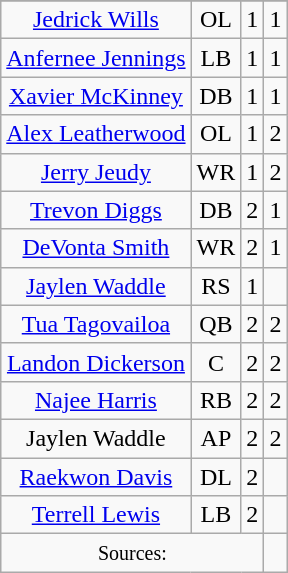<table class="wikitable" style="text-align: center">
<tr align=center>
</tr>
<tr>
<td><a href='#'>Jedrick Wills</a></td>
<td>OL</td>
<td>1</td>
<td>1</td>
</tr>
<tr>
<td><a href='#'>Anfernee Jennings</a></td>
<td>LB</td>
<td>1</td>
<td>1</td>
</tr>
<tr>
<td><a href='#'>Xavier McKinney</a></td>
<td>DB</td>
<td>1</td>
<td>1</td>
</tr>
<tr>
<td><a href='#'>Alex Leatherwood</a></td>
<td>OL</td>
<td>1</td>
<td>2</td>
</tr>
<tr>
<td><a href='#'>Jerry Jeudy</a></td>
<td>WR</td>
<td>1</td>
<td>2</td>
</tr>
<tr>
<td><a href='#'>Trevon Diggs</a></td>
<td>DB</td>
<td>2</td>
<td>1</td>
</tr>
<tr>
<td><a href='#'>DeVonta Smith</a></td>
<td>WR</td>
<td>2</td>
<td>1</td>
</tr>
<tr>
<td><a href='#'>Jaylen Waddle</a></td>
<td>RS</td>
<td>1</td>
<td></td>
</tr>
<tr>
<td><a href='#'>Tua Tagovailoa</a></td>
<td>QB</td>
<td>2</td>
<td>2</td>
</tr>
<tr>
<td><a href='#'>Landon Dickerson</a></td>
<td>C</td>
<td>2</td>
<td>2</td>
</tr>
<tr>
<td><a href='#'>Najee Harris</a></td>
<td>RB</td>
<td>2</td>
<td>2</td>
</tr>
<tr>
<td>Jaylen Waddle</td>
<td>AP</td>
<td>2</td>
<td>2</td>
</tr>
<tr>
<td><a href='#'>Raekwon Davis</a></td>
<td>DL</td>
<td>2</td>
<td></td>
</tr>
<tr>
<td><a href='#'>Terrell Lewis</a></td>
<td>LB</td>
<td>2</td>
<td></td>
</tr>
<tr>
<td colspan="3"><small> Sources:</small></td>
</tr>
</table>
